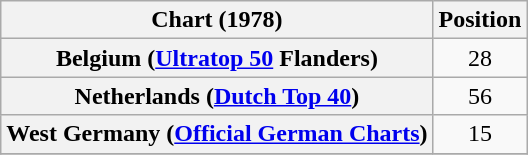<table class="wikitable sortable plainrowheaders" style="text-align:center">
<tr>
<th scope="col">Chart (1978)</th>
<th scope="col">Position</th>
</tr>
<tr>
<th scope="row">Belgium (<a href='#'>Ultratop 50</a> Flanders)</th>
<td>28</td>
</tr>
<tr>
<th scope="row">Netherlands (<a href='#'>Dutch Top 40</a>)</th>
<td>56</td>
</tr>
<tr>
<th scope="row">West Germany (<a href='#'>Official German Charts</a>)</th>
<td>15</td>
</tr>
<tr>
</tr>
</table>
